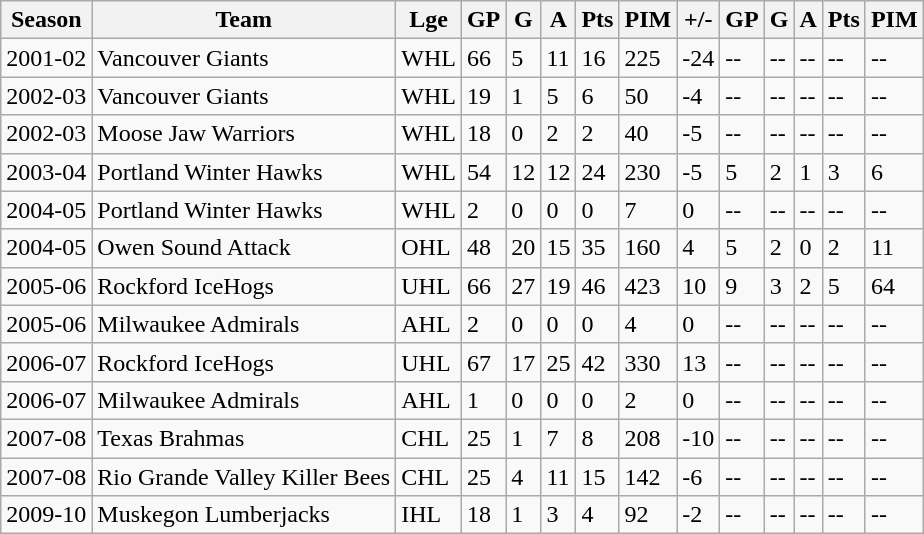<table class="wikitable sortable">
<tr>
<th>Season</th>
<th>Team</th>
<th>Lge</th>
<th>GP</th>
<th>G</th>
<th>A</th>
<th>Pts</th>
<th>PIM</th>
<th>+/-</th>
<th>GP</th>
<th>G</th>
<th>A</th>
<th>Pts</th>
<th>PIM</th>
</tr>
<tr>
<td>2001-02</td>
<td>Vancouver Giants</td>
<td>WHL</td>
<td>66</td>
<td>5</td>
<td>11</td>
<td>16</td>
<td>225</td>
<td>-24</td>
<td>--</td>
<td>--</td>
<td>--</td>
<td>--</td>
<td>--</td>
</tr>
<tr>
<td>2002-03</td>
<td>Vancouver Giants</td>
<td>WHL</td>
<td>19</td>
<td>1</td>
<td>5</td>
<td>6</td>
<td>50</td>
<td>-4</td>
<td>--</td>
<td>--</td>
<td>--</td>
<td>--</td>
<td>--</td>
</tr>
<tr>
<td>2002-03</td>
<td>Moose Jaw Warriors</td>
<td>WHL</td>
<td>18</td>
<td>0</td>
<td>2</td>
<td>2</td>
<td>40</td>
<td>-5</td>
<td>--</td>
<td>--</td>
<td>--</td>
<td>--</td>
<td>--</td>
</tr>
<tr>
<td>2003-04</td>
<td>Portland Winter Hawks</td>
<td>WHL</td>
<td>54</td>
<td>12</td>
<td>12</td>
<td>24</td>
<td>230</td>
<td>-5</td>
<td>5</td>
<td>2</td>
<td>1</td>
<td>3</td>
<td>6</td>
</tr>
<tr>
<td>2004-05</td>
<td>Portland Winter Hawks</td>
<td>WHL</td>
<td>2</td>
<td>0</td>
<td>0</td>
<td>0</td>
<td>7</td>
<td>0</td>
<td>--</td>
<td>--</td>
<td>--</td>
<td>--</td>
<td>--</td>
</tr>
<tr>
<td>2004-05</td>
<td>Owen Sound Attack</td>
<td>OHL</td>
<td>48</td>
<td>20</td>
<td>15</td>
<td>35</td>
<td>160</td>
<td>4</td>
<td>5</td>
<td>2</td>
<td>0</td>
<td>2</td>
<td>11</td>
</tr>
<tr>
<td>2005-06</td>
<td>Rockford IceHogs</td>
<td>UHL</td>
<td>66</td>
<td>27</td>
<td>19</td>
<td>46</td>
<td>423</td>
<td>10</td>
<td>9</td>
<td>3</td>
<td>2</td>
<td>5</td>
<td>64</td>
</tr>
<tr>
<td>2005-06</td>
<td>Milwaukee Admirals</td>
<td>AHL</td>
<td>2</td>
<td>0</td>
<td>0</td>
<td>0</td>
<td>4</td>
<td>0</td>
<td>--</td>
<td>--</td>
<td>--</td>
<td>--</td>
<td>--</td>
</tr>
<tr>
<td>2006-07</td>
<td>Rockford IceHogs</td>
<td>UHL</td>
<td>67</td>
<td>17</td>
<td>25</td>
<td>42</td>
<td>330</td>
<td>13</td>
<td>--</td>
<td>--</td>
<td>--</td>
<td>--</td>
<td>--</td>
</tr>
<tr>
<td>2006-07</td>
<td>Milwaukee Admirals</td>
<td>AHL</td>
<td>1</td>
<td>0</td>
<td>0</td>
<td>0</td>
<td>2</td>
<td>0</td>
<td>--</td>
<td>--</td>
<td>--</td>
<td>--</td>
<td>--</td>
</tr>
<tr>
<td>2007-08</td>
<td>Texas Brahmas</td>
<td>CHL</td>
<td>25</td>
<td>1</td>
<td>7</td>
<td>8</td>
<td>208</td>
<td>-10</td>
<td>--</td>
<td>--</td>
<td>--</td>
<td>--</td>
<td>--</td>
</tr>
<tr>
<td>2007-08</td>
<td>Rio Grande Valley Killer Bees</td>
<td>CHL</td>
<td>25</td>
<td>4</td>
<td>11</td>
<td>15</td>
<td>142</td>
<td>-6</td>
<td>--</td>
<td>--</td>
<td>--</td>
<td>--</td>
<td>--</td>
</tr>
<tr>
<td>2009-10</td>
<td>Muskegon Lumberjacks</td>
<td>IHL</td>
<td>18</td>
<td>1</td>
<td>3</td>
<td>4</td>
<td>92</td>
<td>-2</td>
<td>--</td>
<td>--</td>
<td>--</td>
<td>--</td>
<td>--</td>
</tr>
</table>
